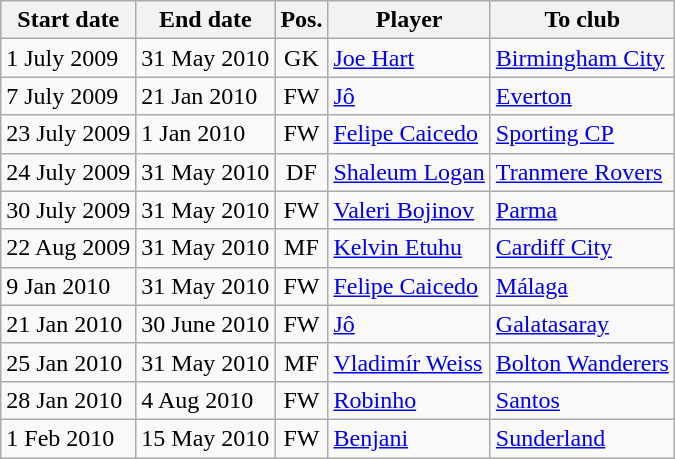<table class="wikitable">
<tr>
<th>Start date</th>
<th>End date</th>
<th>Pos.</th>
<th>Player</th>
<th>To club</th>
</tr>
<tr>
<td>1 July 2009</td>
<td>31 May 2010</td>
<td align="center">GK</td>
<td> <a href='#'>Joe Hart</a></td>
<td> <a href='#'>Birmingham City</a></td>
</tr>
<tr>
<td>7 July 2009</td>
<td>21 Jan 2010</td>
<td align="center">FW</td>
<td> <a href='#'>Jô</a></td>
<td> <a href='#'>Everton</a></td>
</tr>
<tr>
<td>23 July 2009</td>
<td>1 Jan 2010</td>
<td align="center">FW</td>
<td> <a href='#'>Felipe Caicedo</a></td>
<td> <a href='#'>Sporting CP</a></td>
</tr>
<tr>
<td>24 July 2009</td>
<td>31 May 2010</td>
<td align="center">DF</td>
<td> <a href='#'>Shaleum Logan</a></td>
<td> <a href='#'>Tranmere Rovers</a></td>
</tr>
<tr>
<td>30 July 2009</td>
<td>31 May 2010</td>
<td align="center">FW</td>
<td> <a href='#'>Valeri Bojinov</a></td>
<td> <a href='#'>Parma</a></td>
</tr>
<tr>
<td>22 Aug 2009</td>
<td>31 May 2010</td>
<td align="center">MF</td>
<td> <a href='#'>Kelvin Etuhu</a></td>
<td> <a href='#'>Cardiff City</a></td>
</tr>
<tr>
<td>9 Jan 2010</td>
<td>31 May 2010</td>
<td align="center">FW</td>
<td> <a href='#'>Felipe Caicedo</a></td>
<td> <a href='#'>Málaga</a></td>
</tr>
<tr>
<td>21 Jan 2010</td>
<td>30 June 2010</td>
<td align="center">FW</td>
<td> <a href='#'>Jô</a></td>
<td> <a href='#'>Galatasaray</a></td>
</tr>
<tr>
<td>25 Jan 2010</td>
<td>31 May 2010</td>
<td align="center">MF</td>
<td> <a href='#'>Vladimír Weiss</a></td>
<td> <a href='#'>Bolton Wanderers</a></td>
</tr>
<tr>
<td>28 Jan 2010</td>
<td>4 Aug 2010</td>
<td align="center">FW</td>
<td> <a href='#'>Robinho</a></td>
<td> <a href='#'>Santos</a></td>
</tr>
<tr>
<td>1 Feb 2010</td>
<td>15 May 2010</td>
<td align="center">FW</td>
<td> <a href='#'>Benjani</a></td>
<td> <a href='#'>Sunderland</a></td>
</tr>
</table>
